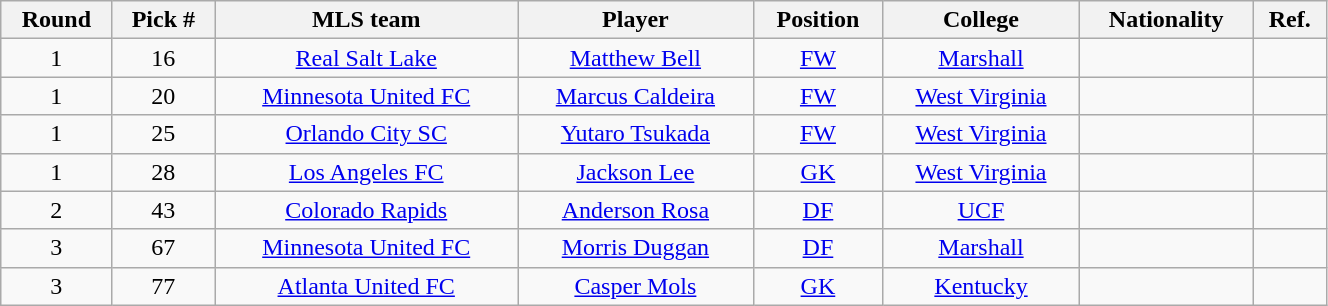<table class="wikitable sortable" style="width:70%; text-align:center;">
<tr>
<th>Round</th>
<th>Pick #</th>
<th>MLS team</th>
<th>Player</th>
<th>Position</th>
<th>College</th>
<th>Nationality</th>
<th class="unsortable">Ref.</th>
</tr>
<tr>
<td>1</td>
<td>16</td>
<td><a href='#'>Real Salt Lake</a></td>
<td><a href='#'>Matthew Bell</a></td>
<td><a href='#'>FW</a></td>
<td><a href='#'>Marshall</a></td>
<td></td>
<td></td>
</tr>
<tr>
<td>1</td>
<td>20</td>
<td><a href='#'>Minnesota United FC</a></td>
<td><a href='#'>Marcus Caldeira</a></td>
<td><a href='#'>FW</a></td>
<td><a href='#'>West Virginia</a></td>
<td></td>
<td></td>
</tr>
<tr>
<td>1</td>
<td>25</td>
<td><a href='#'>Orlando City SC</a></td>
<td><a href='#'>Yutaro Tsukada</a></td>
<td><a href='#'>FW</a></td>
<td><a href='#'>West Virginia</a></td>
<td></td>
<td></td>
</tr>
<tr>
<td>1</td>
<td>28</td>
<td><a href='#'>Los Angeles FC</a></td>
<td><a href='#'>Jackson Lee</a></td>
<td><a href='#'>GK</a></td>
<td><a href='#'>West Virginia</a></td>
<td></td>
<td></td>
</tr>
<tr>
<td>2</td>
<td>43</td>
<td><a href='#'>Colorado Rapids</a></td>
<td><a href='#'>Anderson Rosa</a></td>
<td><a href='#'>DF</a></td>
<td><a href='#'>UCF</a></td>
<td></td>
<td></td>
</tr>
<tr>
<td>3</td>
<td>67</td>
<td><a href='#'>Minnesota United FC</a></td>
<td><a href='#'>Morris Duggan</a></td>
<td><a href='#'>DF</a></td>
<td><a href='#'>Marshall</a></td>
<td></td>
<td></td>
</tr>
<tr>
<td>3</td>
<td>77</td>
<td><a href='#'>Atlanta United FC</a></td>
<td><a href='#'>Casper Mols</a></td>
<td><a href='#'>GK</a></td>
<td><a href='#'>Kentucky</a></td>
<td></td>
<td></td>
</tr>
</table>
